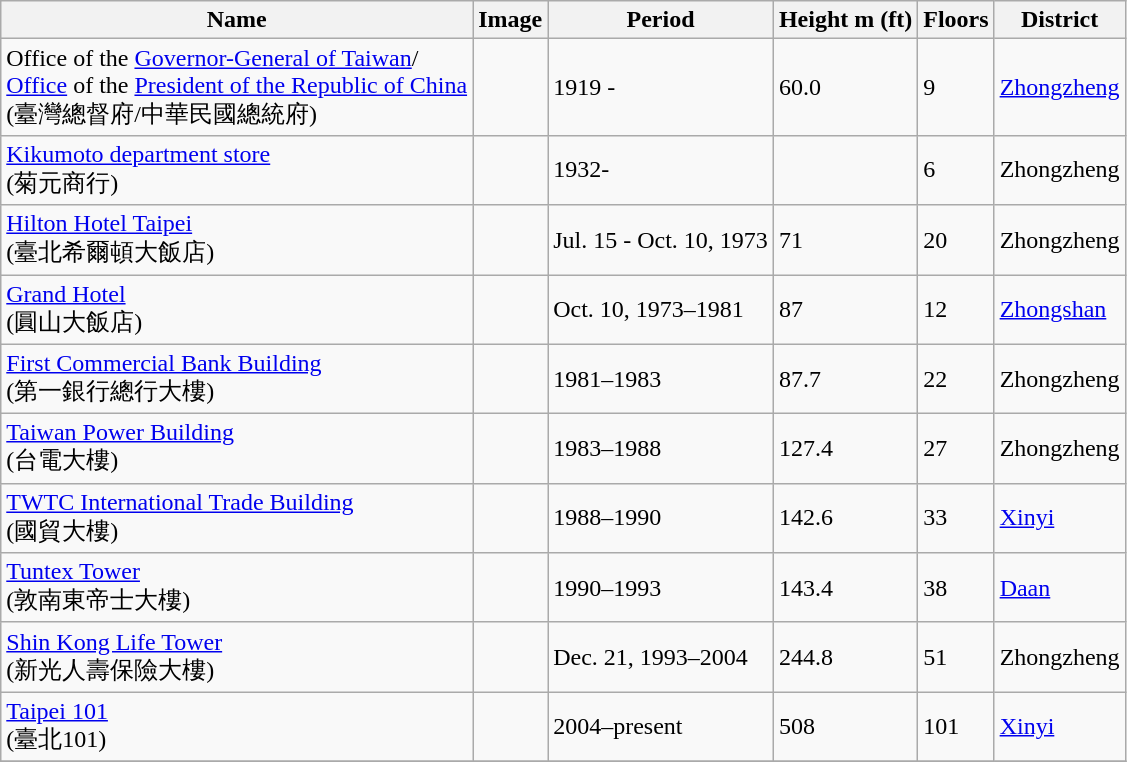<table class="wikitable sortable">
<tr>
<th>Name</th>
<th>Image</th>
<th>Period</th>
<th>Height m (ft)</th>
<th>Floors</th>
<th>District</th>
</tr>
<tr>
<td>Office of the <a href='#'>Governor-General of Taiwan</a>/ <br><a href='#'>Office</a> of the <a href='#'>President of the Republic of China</a> <br>(臺灣總督府/中華民國總統府)</td>
<td></td>
<td>1919 -</td>
<td>60.0</td>
<td>9</td>
<td><a href='#'>Zhongzheng</a></td>
</tr>
<tr>
<td><a href='#'>Kikumoto department store</a> <br>(菊元商行)</td>
<td></td>
<td>1932-</td>
<td></td>
<td>6</td>
<td>Zhongzheng</td>
</tr>
<tr>
<td><a href='#'>Hilton Hotel Taipei</a> <br>(臺北希爾頓大飯店)</td>
<td></td>
<td>Jul. 15 - Oct. 10, 1973</td>
<td>71</td>
<td>20</td>
<td>Zhongzheng</td>
</tr>
<tr>
<td><a href='#'>Grand Hotel</a> <br>(圓山大飯店)</td>
<td></td>
<td>Oct. 10, 1973–1981</td>
<td>87</td>
<td>12</td>
<td><a href='#'>Zhongshan</a></td>
</tr>
<tr>
<td><a href='#'>First Commercial Bank Building</a> <br>(第一銀行總行大樓)</td>
<td></td>
<td>1981–1983</td>
<td>87.7</td>
<td>22</td>
<td>Zhongzheng</td>
</tr>
<tr>
<td><a href='#'>Taiwan Power Building</a> <br>(台電大樓)</td>
<td></td>
<td>1983–1988</td>
<td>127.4</td>
<td>27</td>
<td>Zhongzheng</td>
</tr>
<tr>
<td><a href='#'>TWTC International Trade Building</a> <br>(國貿大樓)</td>
<td></td>
<td>1988–1990</td>
<td>142.6</td>
<td>33</td>
<td><a href='#'>Xinyi</a></td>
</tr>
<tr>
<td><a href='#'>Tuntex Tower</a> <br>(敦南東帝士大樓)</td>
<td></td>
<td>1990–1993</td>
<td>143.4</td>
<td>38</td>
<td><a href='#'>Daan</a></td>
</tr>
<tr>
<td><a href='#'>Shin Kong Life Tower</a> <br>(新光人壽保險大樓)</td>
<td></td>
<td>Dec. 21, 1993–2004</td>
<td>244.8</td>
<td>51</td>
<td>Zhongzheng</td>
</tr>
<tr>
<td><a href='#'>Taipei 101</a> <br>(臺北101)</td>
<td></td>
<td>2004–present</td>
<td>508</td>
<td>101</td>
<td><a href='#'>Xinyi</a></td>
</tr>
<tr>
</tr>
</table>
